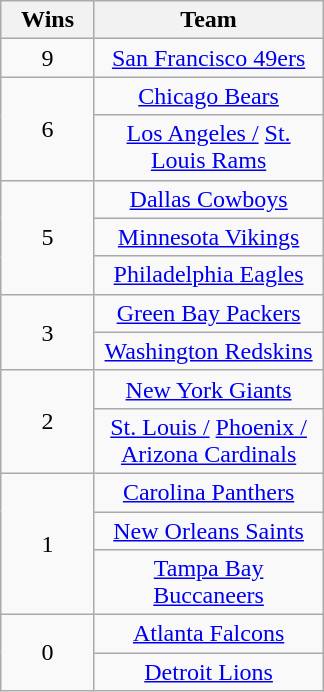<table class="wikitable" style="text-align:center; margin-left:1em">
<tr>
<th width="55">Wins</th>
<th align="center" width="145">Team</th>
</tr>
<tr>
<td>9</td>
<td><a href='#'>San Francisco 49ers</a></td>
</tr>
<tr>
<td rowspan=2>6</td>
<td><a href='#'>Chicago Bears</a></td>
</tr>
<tr>
<td><a href='#'>Los Angeles /</a> <a href='#'>St. Louis Rams</a></td>
</tr>
<tr>
<td rowspan=3>5</td>
<td><a href='#'>Dallas Cowboys</a></td>
</tr>
<tr>
<td><a href='#'>Minnesota Vikings</a></td>
</tr>
<tr>
<td><a href='#'>Philadelphia Eagles</a></td>
</tr>
<tr>
<td rowspan=2>3</td>
<td><a href='#'>Green Bay Packers</a></td>
</tr>
<tr>
<td><a href='#'>Washington Redskins</a></td>
</tr>
<tr>
<td rowspan=2>2</td>
<td><a href='#'>New York Giants</a></td>
</tr>
<tr>
<td><a href='#'>St. Louis /</a> <a href='#'>Phoenix / Arizona Cardinals</a></td>
</tr>
<tr>
<td rowspan=3>1</td>
<td><a href='#'>Carolina Panthers</a></td>
</tr>
<tr>
<td><a href='#'>New Orleans Saints</a></td>
</tr>
<tr>
<td><a href='#'>Tampa Bay Buccaneers</a></td>
</tr>
<tr>
<td rowspan=2>0</td>
<td><a href='#'>Atlanta Falcons</a></td>
</tr>
<tr>
<td><a href='#'>Detroit Lions</a></td>
</tr>
</table>
